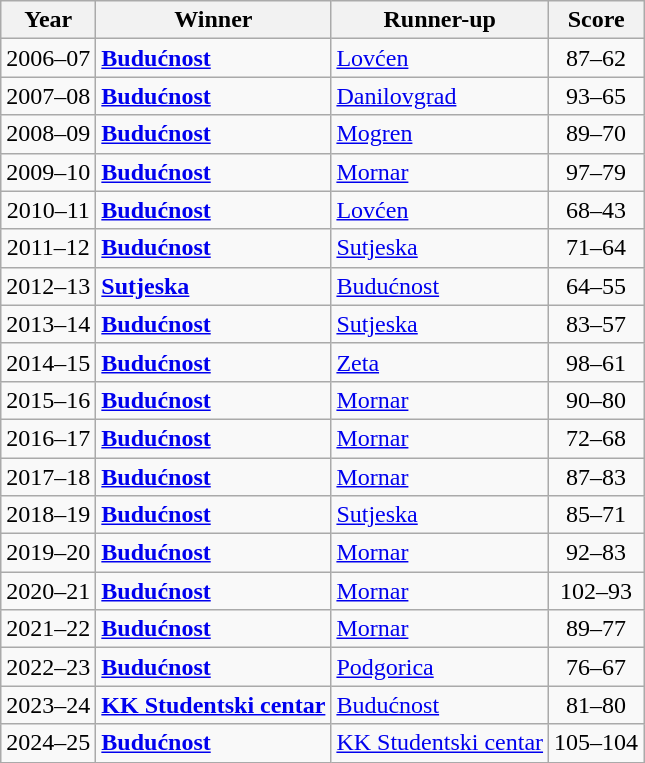<table class="wikitable">
<tr>
<th>Year</th>
<th>Winner</th>
<th>Runner-up</th>
<th>Score</th>
</tr>
<tr>
<td align="center">2006–07</td>
<td><strong><a href='#'>Budućnost</a></strong></td>
<td><a href='#'>Lovćen</a></td>
<td align="center">87–62</td>
</tr>
<tr>
<td align="center">2007–08</td>
<td><strong><a href='#'>Budućnost</a></strong></td>
<td><a href='#'>Danilovgrad</a></td>
<td align="center">93–65</td>
</tr>
<tr>
<td align="center">2008–09</td>
<td><strong><a href='#'>Budućnost</a></strong></td>
<td><a href='#'>Mogren</a></td>
<td align="center">89–70</td>
</tr>
<tr>
<td align="center">2009–10</td>
<td><strong><a href='#'>Budućnost</a></strong></td>
<td><a href='#'>Mornar</a></td>
<td align="center">97–79</td>
</tr>
<tr>
<td align="center">2010–11</td>
<td><strong><a href='#'>Budućnost</a></strong></td>
<td><a href='#'>Lovćen</a></td>
<td align="center">68–43</td>
</tr>
<tr>
<td align="center">2011–12</td>
<td><strong><a href='#'>Budućnost</a></strong></td>
<td><a href='#'>Sutjeska</a></td>
<td align="center">71–64</td>
</tr>
<tr>
<td align="center">2012–13</td>
<td><strong><a href='#'>Sutjeska</a></strong></td>
<td><a href='#'>Budućnost</a></td>
<td align="center">64–55</td>
</tr>
<tr>
<td align="center">2013–14</td>
<td><strong><a href='#'>Budućnost</a></strong></td>
<td><a href='#'>Sutjeska</a></td>
<td align="center">83–57</td>
</tr>
<tr>
<td align="center">2014–15</td>
<td><strong><a href='#'>Budućnost</a></strong></td>
<td><a href='#'>Zeta</a></td>
<td align="center">98–61</td>
</tr>
<tr>
<td align="center">2015–16</td>
<td><strong><a href='#'>Budućnost</a></strong></td>
<td><a href='#'>Mornar</a></td>
<td align="center">90–80</td>
</tr>
<tr>
<td align="center">2016–17</td>
<td><strong><a href='#'>Budućnost</a></strong></td>
<td><a href='#'>Mornar</a></td>
<td align="center">72–68</td>
</tr>
<tr>
<td align="center">2017–18</td>
<td><strong><a href='#'>Budućnost</a></strong></td>
<td><a href='#'>Mornar</a></td>
<td align="center">87–83</td>
</tr>
<tr>
<td align="center">2018–19</td>
<td><strong><a href='#'>Budućnost</a></strong></td>
<td><a href='#'>Sutjeska</a></td>
<td align="center">85–71</td>
</tr>
<tr>
<td align="center">2019–20</td>
<td><strong><a href='#'>Budućnost</a></strong></td>
<td><a href='#'>Mornar</a></td>
<td align="center">92–83</td>
</tr>
<tr>
<td align="center">2020–21</td>
<td><strong><a href='#'>Budućnost</a></strong></td>
<td><a href='#'>Mornar</a></td>
<td align="center">102–93</td>
</tr>
<tr>
<td align="center">2021–22</td>
<td><strong><a href='#'>Budućnost</a></strong></td>
<td><a href='#'>Mornar</a></td>
<td align="center">89–77</td>
</tr>
<tr>
<td align="center">2022–23</td>
<td><strong><a href='#'>Budućnost</a></strong></td>
<td><a href='#'>Podgorica</a></td>
<td align="center">76–67</td>
</tr>
<tr>
<td align="center">2023–24</td>
<td><strong><a href='#'>KK Studentski centar</a></strong></td>
<td><a href='#'>Budućnost</a></td>
<td align="center">81–80</td>
</tr>
<tr>
<td align="center">2024–25</td>
<td><strong><a href='#'>Budućnost</a></strong></td>
<td><a href='#'>KK Studentski centar</a></td>
<td align="center">105–104</td>
</tr>
</table>
